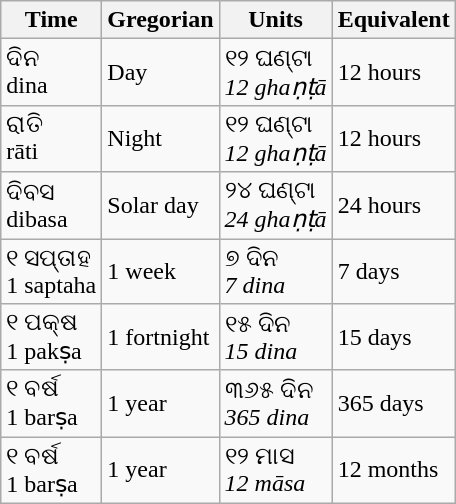<table class="wikitable">
<tr>
<th>Time</th>
<th>Gregorian</th>
<th>Units</th>
<th>Equivalent</th>
</tr>
<tr>
<td>ଦିନ<br>dina</td>
<td>Day</td>
<td>୧୨ ଘଣ୍ଟା<br><em>12 ghaṇṭā</em></td>
<td>12 hours</td>
</tr>
<tr>
<td>ରାତି<br>rāti</td>
<td>Night</td>
<td>୧୨ ଘଣ୍ଟା<br><em>12 ghaṇṭā</em></td>
<td>12 hours</td>
</tr>
<tr>
<td>ଦିବସ<br>dibasa</td>
<td>Solar day</td>
<td>୨୪ ଘଣ୍ଟା<br><em>24 ghaṇṭā</em></td>
<td>24 hours</td>
</tr>
<tr>
<td>୧ ସପ୍ତାହ<br>1 saptaha</td>
<td>1 week</td>
<td>୭ ଦିନ<br><em>7 dina</em></td>
<td>7 days</td>
</tr>
<tr>
<td>୧ ପକ୍ଷ<br>1 pakṣa</td>
<td>1 fortnight</td>
<td>୧୫ ଦିନ<br><em>15 dina</em></td>
<td>15 days</td>
</tr>
<tr>
<td>୧ ବର୍ଷ<br>1 barṣa</td>
<td>1 year</td>
<td>୩୬୫ ଦିନ<br><em>365 dina</em></td>
<td>365 days</td>
</tr>
<tr>
<td>୧ ବର୍ଷ<br>1 barṣa</td>
<td>1 year</td>
<td>୧୨ ମାସ<br><em>12 māsa</em></td>
<td>12 months</td>
</tr>
</table>
